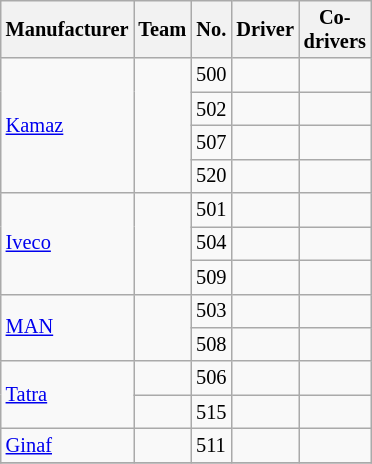<table class="wikitable" style="font-size:85%; ; width:15%">
<tr>
<th>Manufacturer</th>
<th>Team</th>
<th>No.</th>
<th>Driver</th>
<th>Co-drivers</th>
</tr>
<tr>
<td rowspan=4> <a href='#'>Kamaz</a></td>
<td rowspan=4></td>
<td>500</td>
<td></td>
<td><br></td>
</tr>
<tr>
<td>502</td>
<td></td>
<td><br></td>
</tr>
<tr>
<td>507</td>
<td></td>
<td><br></td>
</tr>
<tr>
<td>520</td>
<td></td>
<td><br></td>
</tr>
<tr>
<td rowspan=3> <a href='#'>Iveco</a></td>
<td rowspan=3></td>
<td>501</td>
<td></td>
<td><br></td>
</tr>
<tr>
<td>504</td>
<td></td>
<td><br></td>
</tr>
<tr>
<td>509</td>
<td></td>
<td><br></td>
</tr>
<tr>
<td rowspan=2> <a href='#'>MAN</a></td>
<td rowspan=2></td>
<td>503</td>
<td></td>
<td><br></td>
</tr>
<tr>
<td>508</td>
<td></td>
<td><br></td>
</tr>
<tr>
<td rowspan=2> <a href='#'>Tatra</a></td>
<td></td>
<td>506</td>
<td></td>
<td><br></td>
</tr>
<tr>
<td></td>
<td>515</td>
<td></td>
<td><br></td>
</tr>
<tr>
<td> <a href='#'>Ginaf</a></td>
<td></td>
<td>511</td>
<td></td>
<td><br></td>
</tr>
<tr>
</tr>
</table>
